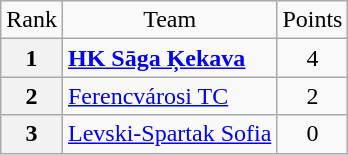<table class="wikitable" style="text-align: center;">
<tr>
<td>Rank</td>
<td>Team</td>
<td>Points</td>
</tr>
<tr>
<th>1</th>
<td style="text-align: left;"> <strong><a href='#'>HK Sāga Ķekava</a></strong></td>
<td>4</td>
</tr>
<tr>
<th>2</th>
<td style="text-align: left;"> <a href='#'>Ferencvárosi TC</a></td>
<td>2</td>
</tr>
<tr>
<th>3</th>
<td style="text-align: left;"> <a href='#'>Levski-Spartak Sofia</a></td>
<td>0</td>
</tr>
</table>
